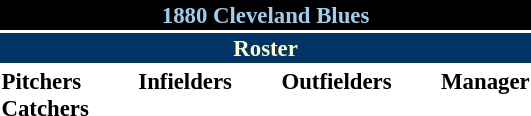<table class="toccolours" style="font-size: 95%;">
<tr>
<th colspan="10" style="background-color: #000000; color: #9ECEEE; text-align: center;">1880 Cleveland Blues</th>
</tr>
<tr>
<td colspan="10" style="background-color: #003366; color: #FFFDD0; text-align: center;"><strong>Roster</strong></td>
</tr>
<tr>
<td valign="top"><strong>Pitchers</strong><br>

<strong>Catchers</strong>

</td>
<td width="25px"></td>
<td valign="top"><strong>Infielders</strong><br>



</td>
<td width="25px"></td>
<td valign="top"><strong>Outfielders</strong><br>



</td>
<td width="25px"></td>
<td valign="top"><strong>Manager</strong><br></td>
</tr>
</table>
